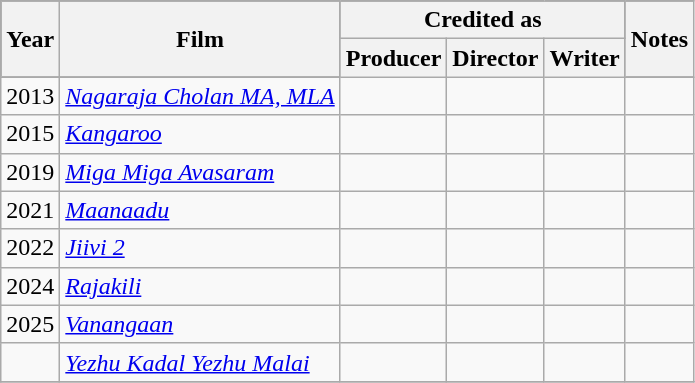<table class="wikitable sortable">
<tr style="background:#000;">
<th rowspan="2">Year</th>
<th rowspan="2">Film</th>
<th colspan="3">Credited as</th>
<th rowspan="2" class="unsortable">Notes</th>
</tr>
<tr>
<th>Producer</th>
<th>Director</th>
<th>Writer</th>
</tr>
<tr>
<td>2013</td>
<td><em><a href='#'>Nagaraja Cholan MA, MLA</a></em></td>
<td></td>
<td></td>
<td></td>
<td></td>
</tr>
<tr>
<td>2015</td>
<td><em><a href='#'>Kangaroo</a></em></td>
<td></td>
<td></td>
<td></td>
<td></td>
</tr>
<tr>
<td>2019</td>
<td><em><a href='#'>Miga Miga Avasaram</a></em></td>
<td></td>
<td></td>
<td></td>
<td></td>
</tr>
<tr>
<td>2021</td>
<td><em><a href='#'>Maanaadu</a></em></td>
<td></td>
<td></td>
<td></td>
<td></td>
</tr>
<tr>
<td>2022</td>
<td><em><a href='#'>Jiivi 2</a></em></td>
<td></td>
<td></td>
<td></td>
<td></td>
</tr>
<tr>
<td>2024</td>
<td><em><a href='#'>Rajakili</a></em></td>
<td></td>
<td></td>
<td></td>
<td></td>
</tr>
<tr>
<td>2025</td>
<td><em><a href='#'>Vanangaan</a></em></td>
<td></td>
<td></td>
<td></td>
<td></td>
</tr>
<tr>
<td></td>
<td><em><a href='#'>Yezhu Kadal Yezhu Malai</a></em></td>
<td></td>
<td></td>
<td></td>
<td></td>
</tr>
<tr>
</tr>
</table>
